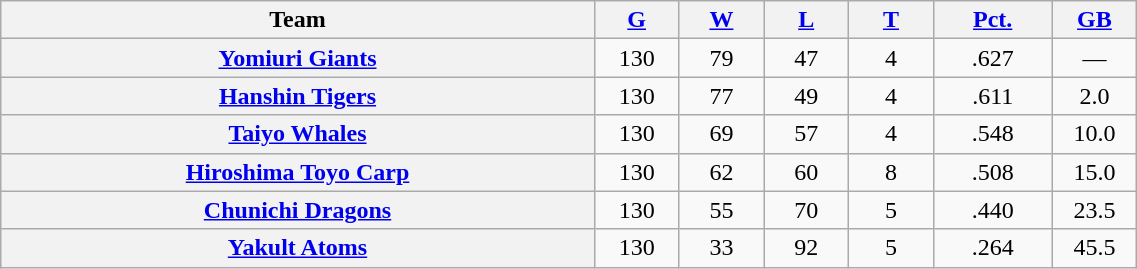<table class="wikitable plainrowheaders" width="60%" style="text-align:center;">
<tr>
<th scope="col" width="35%">Team</th>
<th scope="col" width="5%"><a href='#'>G</a></th>
<th scope="col" width="5%"><a href='#'>W</a></th>
<th scope="col" width="5%"><a href='#'>L</a></th>
<th scope="col" width="5%"><a href='#'>T</a></th>
<th scope="col" width="7%"><a href='#'>Pct.</a></th>
<th scope="col" width="5%"><a href='#'>GB</a></th>
</tr>
<tr>
<th scope="row" style="text-align:center;"><a href='#'>Yomiuri Giants</a></th>
<td>130</td>
<td>79</td>
<td>47</td>
<td>4</td>
<td>.627</td>
<td>—</td>
</tr>
<tr>
<th scope="row" style="text-align:center;"><a href='#'>Hanshin Tigers</a></th>
<td>130</td>
<td>77</td>
<td>49</td>
<td>4</td>
<td>.611</td>
<td>2.0</td>
</tr>
<tr>
<th scope="row" style="text-align:center;"><a href='#'>Taiyo Whales</a></th>
<td>130</td>
<td>69</td>
<td>57</td>
<td>4</td>
<td>.548</td>
<td>10.0</td>
</tr>
<tr>
<th scope="row" style="text-align:center;"><a href='#'>Hiroshima Toyo Carp</a></th>
<td>130</td>
<td>62</td>
<td>60</td>
<td>8</td>
<td>.508</td>
<td>15.0</td>
</tr>
<tr>
<th scope="row" style="text-align:center;"><a href='#'>Chunichi Dragons</a></th>
<td>130</td>
<td>55</td>
<td>70</td>
<td>5</td>
<td>.440</td>
<td>23.5</td>
</tr>
<tr>
<th scope="row" style="text-align:center;"><a href='#'>Yakult Atoms</a></th>
<td>130</td>
<td>33</td>
<td>92</td>
<td>5</td>
<td>.264</td>
<td>45.5</td>
</tr>
</table>
